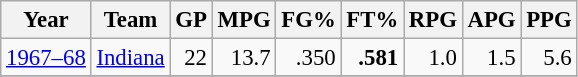<table class="wikitable sortable" style="font-size:95%; text-align:right;">
<tr>
<th>Year</th>
<th>Team</th>
<th>GP</th>
<th>MPG</th>
<th>FG%</th>
<th>FT%</th>
<th>RPG</th>
<th>APG</th>
<th>PPG</th>
</tr>
<tr>
<td style="text-align:left;"><a href='#'>1967–68</a></td>
<td style="text-align:left;"><a href='#'>Indiana</a></td>
<td>22</td>
<td>13.7</td>
<td>.350</td>
<td><strong>.581</strong></td>
<td>1.0</td>
<td>1.5</td>
<td>5.6</td>
</tr>
<tr>
</tr>
</table>
